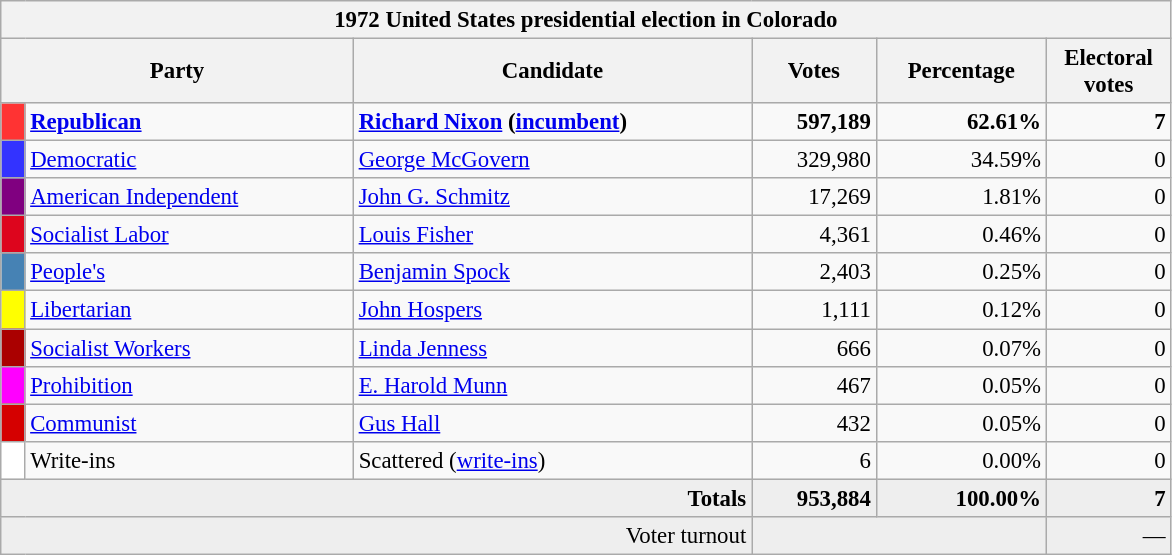<table class="wikitable" style="font-size: 95%;">
<tr>
<th colspan="6">1972 United States presidential election in Colorado</th>
</tr>
<tr>
<th colspan="2" style="width: 15em">Party</th>
<th style="width: 17em">Candidate</th>
<th style="width: 5em">Votes</th>
<th style="width: 7em">Percentage</th>
<th style="width: 5em">Electoral votes</th>
</tr>
<tr>
<th style="background-color:#FF3333; width: 3px"></th>
<td style="width: 130px"><strong><a href='#'>Republican</a></strong></td>
<td><strong><a href='#'>Richard Nixon</a> (<a href='#'>incumbent</a>)</strong></td>
<td align="right"><strong>597,189</strong></td>
<td align="right"><strong>62.61%</strong></td>
<td align="right"><strong>7</strong></td>
</tr>
<tr>
<th style="background-color:#3333FF; width: 3px"></th>
<td style="width: 130px"><a href='#'>Democratic</a></td>
<td><a href='#'>George McGovern</a></td>
<td align="right">329,980</td>
<td align="right">34.59%</td>
<td align="right">0</td>
</tr>
<tr>
<th style="background-color:#800080; width: 3px"></th>
<td style="width: 130px"><a href='#'>American Independent</a></td>
<td><a href='#'>John G. Schmitz</a></td>
<td align="right">17,269</td>
<td align="right">1.81%</td>
<td align="right">0</td>
</tr>
<tr>
<th style="background-color:#DD051D; width: 3px"></th>
<td style="width: 130px"><a href='#'>Socialist Labor</a></td>
<td><a href='#'>Louis Fisher</a></td>
<td align="right">4,361</td>
<td align="right">0.46%</td>
<td align="right">0</td>
</tr>
<tr>
<th style="background-color:#4682B4; width: 3px"></th>
<td style="width: 130px"><a href='#'>People's</a></td>
<td><a href='#'>Benjamin Spock</a></td>
<td align="right">2,403</td>
<td align="right">0.25%</td>
<td align="right">0</td>
</tr>
<tr>
<th style="background-color:Yellow; width: 3px"></th>
<td style="width: 130px"><a href='#'>Libertarian</a></td>
<td><a href='#'>John Hospers</a></td>
<td align="right">1,111</td>
<td align="right">0.12%</td>
<td align="right">0</td>
</tr>
<tr>
<th style="background-color:#AA0000; width: 3px"></th>
<td style="width: 130px"><a href='#'>Socialist Workers</a></td>
<td><a href='#'>Linda Jenness</a></td>
<td align="right">666</td>
<td align="right">0.07%</td>
<td align="right">0</td>
</tr>
<tr>
<th style="background-color:#FF00FF; width: 3px"></th>
<td style="width: 130px"><a href='#'>Prohibition</a></td>
<td><a href='#'>E. Harold Munn</a></td>
<td align="right">467</td>
<td align="right">0.05%</td>
<td align="right">0</td>
</tr>
<tr>
<th style="background-color:#D50000; width: 3px"></th>
<td style="width: 130px"><a href='#'>Communist</a></td>
<td><a href='#'>Gus Hall</a></td>
<td align="right">432</td>
<td align="right">0.05%</td>
<td align="right">0</td>
</tr>
<tr>
<th style="background-color:#FFFFFF; width: 3px"></th>
<td style="width: 130px">Write-ins</td>
<td>Scattered (<a href='#'>write-ins</a>)</td>
<td align="right">6</td>
<td align="right">0.00%</td>
<td align="right">0</td>
</tr>
<tr bgcolor="#EEEEEE">
<td colspan="3" align="right"><strong>Totals</strong></td>
<td align="right"><strong>953,884</strong></td>
<td align="right"><strong>100.00%</strong></td>
<td align="right"><strong>7</strong></td>
</tr>
<tr bgcolor="#EEEEEE">
<td colspan="3" align="right">Voter turnout</td>
<td colspan="2" align="right"></td>
<td align="right">—</td>
</tr>
</table>
